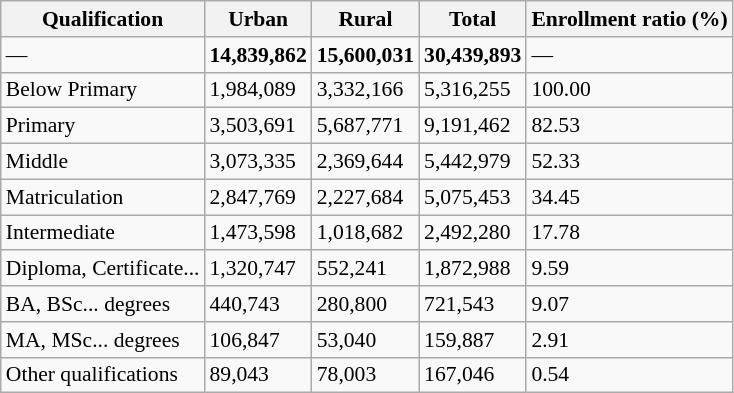<table class="sortable wikitable" style="font-size:90%">
<tr>
<th>Qualification</th>
<th>Urban</th>
<th>Rural</th>
<th>Total</th>
<th>Enrollment ratio (%)</th>
</tr>
<tr>
<td>—</td>
<td><strong>14,839,862</strong></td>
<td><strong>15,600,031</strong></td>
<td><strong>30,439,893</strong></td>
<td>—</td>
</tr>
<tr>
<td>Below Primary</td>
<td>1,984,089</td>
<td>3,332,166</td>
<td>5,316,255</td>
<td>100.00</td>
</tr>
<tr>
<td>Primary</td>
<td>3,503,691</td>
<td>5,687,771</td>
<td>9,191,462</td>
<td>82.53</td>
</tr>
<tr>
<td>Middle</td>
<td>3,073,335</td>
<td>2,369,644</td>
<td>5,442,979</td>
<td>52.33</td>
</tr>
<tr>
<td>Matriculation</td>
<td>2,847,769</td>
<td>2,227,684</td>
<td>5,075,453</td>
<td>34.45</td>
</tr>
<tr>
<td>Intermediate</td>
<td>1,473,598</td>
<td>1,018,682</td>
<td>2,492,280</td>
<td>17.78</td>
</tr>
<tr>
<td>Diploma, Certificate...</td>
<td>1,320,747</td>
<td>552,241</td>
<td>1,872,988</td>
<td>9.59</td>
</tr>
<tr>
<td>BA, BSc... degrees</td>
<td>440,743</td>
<td>280,800</td>
<td>721,543</td>
<td>9.07</td>
</tr>
<tr>
<td>MA, MSc... degrees</td>
<td>106,847</td>
<td>53,040</td>
<td>159,887</td>
<td>2.91</td>
</tr>
<tr>
<td>Other qualifications</td>
<td>89,043</td>
<td>78,003</td>
<td>167,046</td>
<td>0.54</td>
</tr>
</table>
